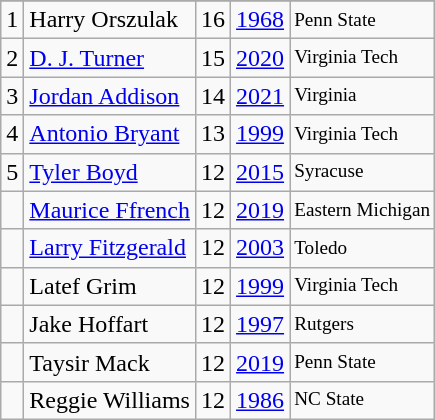<table class="wikitable">
<tr>
</tr>
<tr>
<td>1</td>
<td>Harry Orszulak</td>
<td>16</td>
<td><a href='#'>1968</a></td>
<td style="font-size:80%;">Penn State</td>
</tr>
<tr>
<td>2</td>
<td><a href='#'>D. J. Turner</a></td>
<td>15</td>
<td><a href='#'>2020</a></td>
<td style="font-size:80%;">Virginia Tech</td>
</tr>
<tr>
<td>3</td>
<td><a href='#'>Jordan Addison</a></td>
<td>14</td>
<td><a href='#'>2021</a></td>
<td style="font-size:80%;">Virginia</td>
</tr>
<tr>
<td>4</td>
<td><a href='#'>Antonio Bryant</a></td>
<td>13</td>
<td><a href='#'>1999</a></td>
<td style="font-size:80%;">Virginia Tech</td>
</tr>
<tr>
<td>5</td>
<td><a href='#'>Tyler Boyd</a></td>
<td>12</td>
<td><a href='#'>2015</a></td>
<td style="font-size:80%;">Syracuse</td>
</tr>
<tr>
<td></td>
<td><a href='#'>Maurice Ffrench</a></td>
<td>12</td>
<td><a href='#'>2019</a></td>
<td style="font-size:80%;">Eastern Michigan</td>
</tr>
<tr>
<td></td>
<td><a href='#'>Larry Fitzgerald</a></td>
<td>12</td>
<td><a href='#'>2003</a></td>
<td style="font-size:80%;">Toledo</td>
</tr>
<tr>
<td></td>
<td>Latef Grim</td>
<td>12</td>
<td><a href='#'>1999</a></td>
<td style="font-size:80%;">Virginia Tech</td>
</tr>
<tr>
<td></td>
<td>Jake Hoffart</td>
<td>12</td>
<td><a href='#'>1997</a></td>
<td style="font-size:80%;">Rutgers</td>
</tr>
<tr>
<td></td>
<td>Taysir Mack</td>
<td>12</td>
<td><a href='#'>2019</a></td>
<td style="font-size:80%;">Penn State</td>
</tr>
<tr>
<td></td>
<td>Reggie Williams</td>
<td>12</td>
<td><a href='#'>1986</a></td>
<td style="font-size:80%;">NC State</td>
</tr>
</table>
